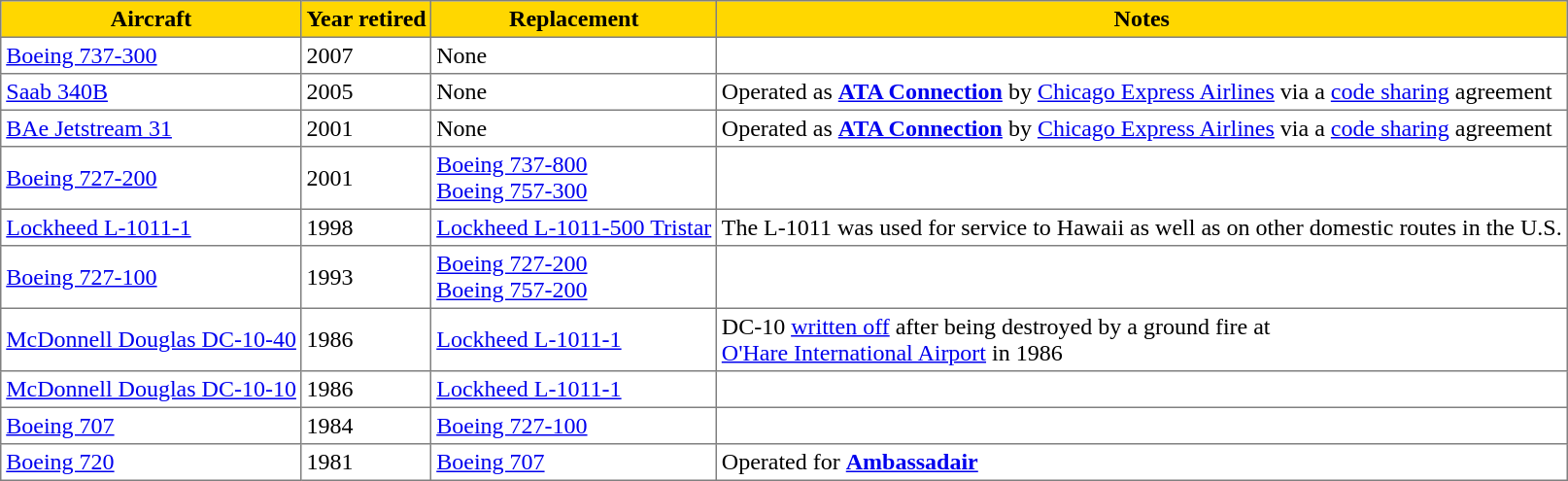<table class="toccolours sortable" border="1" cellpadding="3" style="margin:1em auto; border-collapse:collapse">
<tr style="background:gold;">
<th>Aircraft</th>
<th>Year retired</th>
<th>Replacement</th>
<th>Notes</th>
</tr>
<tr>
<td><a href='#'>Boeing 737-300</a></td>
<td>2007</td>
<td>None</td>
<td></td>
</tr>
<tr>
<td><a href='#'>Saab 340B</a></td>
<td>2005</td>
<td>None</td>
<td>Operated as <strong><a href='#'>ATA Connection</a></strong> by <a href='#'>Chicago Express Airlines</a> via a <a href='#'>code sharing</a> agreement</td>
</tr>
<tr>
<td><a href='#'>BAe Jetstream 31</a></td>
<td>2001</td>
<td>None</td>
<td>Operated as <strong><a href='#'>ATA Connection</a></strong> by <a href='#'>Chicago Express Airlines</a> via a <a href='#'>code sharing</a> agreement</td>
</tr>
<tr>
<td><a href='#'>Boeing 727-200</a></td>
<td>2001</td>
<td><a href='#'>Boeing 737-800</a><br><a href='#'>Boeing 757-300</a></td>
<td></td>
</tr>
<tr>
<td><a href='#'>Lockheed L-1011-1</a></td>
<td>1998</td>
<td><a href='#'>Lockheed L-1011-500 Tristar</a></td>
<td>The L-1011 was used for service to Hawaii as well as on other domestic routes in the U.S.</td>
</tr>
<tr>
<td><a href='#'>Boeing 727-100</a></td>
<td>1993</td>
<td><a href='#'>Boeing 727-200</a><br><a href='#'>Boeing 757-200</a></td>
<td></td>
</tr>
<tr>
<td><a href='#'>McDonnell Douglas DC-10-40</a></td>
<td>1986</td>
<td><a href='#'>Lockheed L-1011-1</a></td>
<td>DC-10 <a href='#'>written off</a> after being destroyed by a ground fire at<br><a href='#'>O'Hare International Airport</a> in 1986</td>
</tr>
<tr>
<td><a href='#'>McDonnell Douglas DC-10-10</a></td>
<td>1986</td>
<td><a href='#'>Lockheed L-1011-1</a></td>
<td></td>
</tr>
<tr>
<td><a href='#'>Boeing 707</a></td>
<td>1984</td>
<td><a href='#'>Boeing 727-100</a></td>
<td></td>
</tr>
<tr>
<td><a href='#'>Boeing 720</a></td>
<td>1981</td>
<td><a href='#'>Boeing 707</a></td>
<td>Operated for <strong><a href='#'>Ambassadair</a></strong></td>
</tr>
</table>
